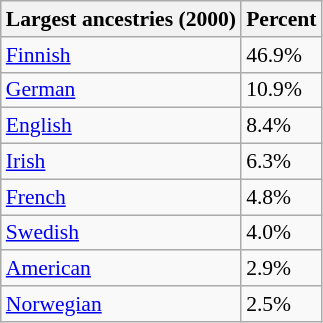<table class="wikitable sortable collapsible" style="font-size: 90%;">
<tr>
<th>Largest ancestries (2000)</th>
<th>Percent</th>
</tr>
<tr>
<td><a href='#'>Finnish</a> </td>
<td>46.9%</td>
</tr>
<tr>
<td><a href='#'>German</a> </td>
<td>10.9%</td>
</tr>
<tr>
<td><a href='#'>English</a> </td>
<td>8.4%</td>
</tr>
<tr>
<td><a href='#'>Irish</a> </td>
<td>6.3%</td>
</tr>
<tr>
<td><a href='#'>French</a> </td>
<td>4.8%</td>
</tr>
<tr>
<td><a href='#'>Swedish</a> </td>
<td>4.0%</td>
</tr>
<tr>
<td><a href='#'>American</a> </td>
<td>2.9%</td>
</tr>
<tr>
<td><a href='#'>Norwegian</a> </td>
<td>2.5%</td>
</tr>
</table>
